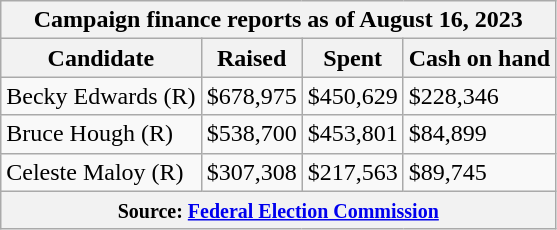<table class="wikitable sortable">
<tr>
<th colspan=4>Campaign finance reports as of August 16, 2023</th>
</tr>
<tr style="text-align:center;">
<th>Candidate</th>
<th>Raised</th>
<th>Spent</th>
<th>Cash on hand</th>
</tr>
<tr>
<td>Becky Edwards (R)</td>
<td>$678,975 </td>
<td>$450,629</td>
<td>$228,346</td>
</tr>
<tr>
<td>Bruce Hough (R)</td>
<td>$538,700 </td>
<td>$453,801</td>
<td>$84,899</td>
</tr>
<tr>
<td>Celeste Maloy (R)</td>
<td>$307,308</td>
<td>$217,563</td>
<td>$89,745</td>
</tr>
<tr>
<th colspan="4"><small>Source: <a href='#'>Federal Election Commission</a></small></th>
</tr>
</table>
